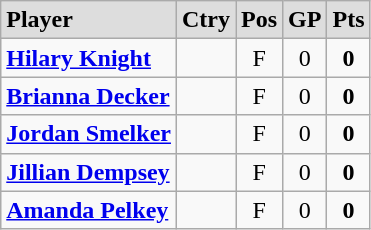<table class= "wikitable">
<tr align="center" style="font-weight:bold; background-color:#dddddd;" |>
<td align="left">Player</td>
<td>Ctry</td>
<td>Pos</td>
<td>GP</td>
<td>Pts</td>
</tr>
<tr align="center">
<td align="left"><strong><a href='#'>Hilary Knight</a></strong></td>
<td></td>
<td>F</td>
<td>0</td>
<td><strong>0</strong></td>
</tr>
<tr align="center">
<td align="left"><strong><a href='#'>Brianna Decker</a></strong></td>
<td></td>
<td>F</td>
<td>0</td>
<td><strong>0</strong></td>
</tr>
<tr align="center">
<td align="left"><strong><a href='#'>Jordan Smelker</a></strong></td>
<td></td>
<td>F</td>
<td>0</td>
<td><strong>0</strong></td>
</tr>
<tr align="center">
<td align="left"><strong><a href='#'>Jillian Dempsey</a></strong></td>
<td></td>
<td>F</td>
<td>0</td>
<td><strong>0</strong></td>
</tr>
<tr align="center">
<td align="left"><strong><a href='#'>Amanda Pelkey</a></strong></td>
<td></td>
<td>F</td>
<td>0</td>
<td><strong>0</strong></td>
</tr>
</table>
